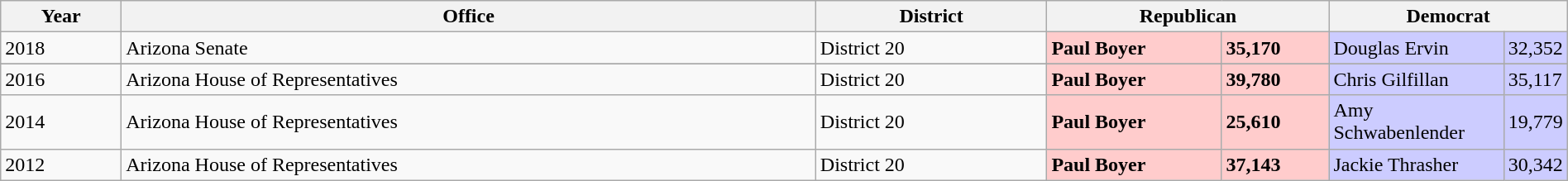<table class="wikitable" style="width: 100%;">
<tr>
<th>Year</th>
<th>Office</th>
<th>District</th>
<th colspan=2 style="width: 18%;">Republican</th>
<th colspan=2 style="width: 15%;">Democrat</th>
</tr>
<tr>
<td style="text-align: left;">2018</td>
<td style="text-align: left;">Arizona Senate</td>
<td style="text-align: left;">District 20</td>
<td style="background:#fcc;"><strong>Paul Boyer</strong></td>
<td style="background:#fcc;"><strong>35,170</strong></td>
<td style="background:#ccf;">Douglas Ervin</td>
<td style="background:#ccf;">32,352</td>
</tr>
<tr>
</tr>
<tr>
<td style="text-align: left;">2016</td>
<td style="text-align: left;">Arizona House of Representatives</td>
<td style="text-align: left;">District 20</td>
<td style="background:#fcc;"><strong>Paul Boyer</strong></td>
<td style="background:#fcc;"><strong>39,780</strong></td>
<td style="background:#ccf;">Chris Gilfillan</td>
<td style="background:#ccf;">35,117</td>
</tr>
<tr>
<td style="text-align: left;">2014</td>
<td style="text-align: left;">Arizona House of Representatives</td>
<td style="text-align: left;">District 20</td>
<td style="background:#fcc;"><strong>Paul Boyer</strong></td>
<td style="background:#fcc;"><strong>25,610</strong></td>
<td style="background:#ccf;">Amy Schwabenlender</td>
<td style="background:#ccf;">19,779</td>
</tr>
<tr>
<td style="text-align: left;">2012</td>
<td style="text-align: left;">Arizona House of Representatives</td>
<td style="text-align: left;">District 20</td>
<td style="background:#fcc;"><strong>Paul Boyer</strong></td>
<td style="background:#fcc;"><strong>37,143</strong></td>
<td style="background:#ccf;">Jackie Thrasher</td>
<td style="background:#ccf;">30,342</td>
</tr>
</table>
